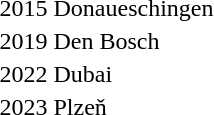<table>
<tr>
<td>2015 Donaueschingen</td>
<td></td>
<td></td>
<td></td>
</tr>
<tr>
<td>2019 Den Bosch</td>
<td></td>
<td></td>
<td></td>
</tr>
<tr>
<td>2022 Dubai</td>
<td></td>
<td></td>
<td></td>
</tr>
<tr>
<td>2023 Plzeň</td>
<td></td>
<td></td>
<td></td>
</tr>
</table>
